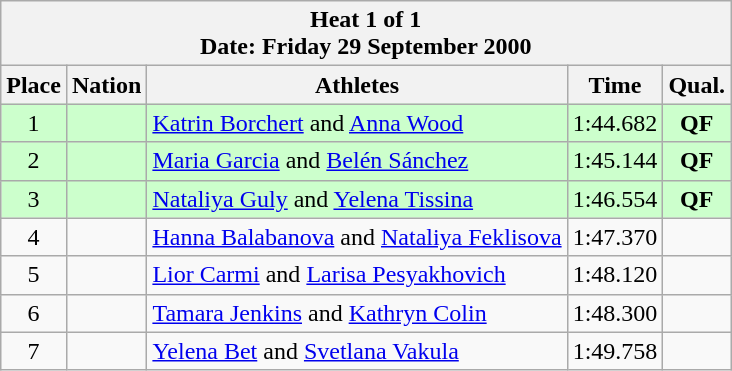<table class="wikitable sortable">
<tr>
<th colspan=5>Heat 1 of 1 <br> Date: Friday 29 September 2000</th>
</tr>
<tr>
<th rowspan=1>Place</th>
<th rowspan=1>Nation</th>
<th rowspan=1>Athletes</th>
<th rowspan=1>Time</th>
<th rowspan=1>Qual.</th>
</tr>
<tr bgcolor="ccffcc">
<td align="center">1</td>
<td align="left"></td>
<td align="left"><a href='#'>Katrin Borchert</a> and <a href='#'>Anna Wood</a></td>
<td align="center">1:44.682</td>
<td align="center"><strong>QF</strong></td>
</tr>
<tr bgcolor="ccffcc">
<td align="center">2</td>
<td align="left"></td>
<td align="left"><a href='#'>Maria Garcia</a> and <a href='#'>Belén Sánchez</a></td>
<td align="center">1:45.144</td>
<td align="center"><strong>QF</strong></td>
</tr>
<tr bgcolor="ccffcc">
<td align="center">3</td>
<td align="left"></td>
<td align="left"><a href='#'>Nataliya Guly</a> and <a href='#'>Yelena Tissina</a></td>
<td align="center">1:46.554</td>
<td align="center"><strong>QF</strong></td>
</tr>
<tr>
<td align="center">4</td>
<td align="left"></td>
<td align="left"><a href='#'>Hanna Balabanova</a> and <a href='#'>Nataliya Feklisova</a></td>
<td align="center">1:47.370</td>
<td align="center"></td>
</tr>
<tr>
<td align="center">5</td>
<td align="left"></td>
<td align="left"><a href='#'>Lior Carmi</a> and <a href='#'>Larisa Pesyakhovich</a></td>
<td align="center">1:48.120</td>
<td align="center"></td>
</tr>
<tr>
<td align="center">6</td>
<td align="left"></td>
<td align="left"><a href='#'>Tamara Jenkins</a> and <a href='#'>Kathryn Colin</a></td>
<td align="center">1:48.300</td>
<td align="center"></td>
</tr>
<tr>
<td align="center">7</td>
<td align="left"></td>
<td align="left"><a href='#'>Yelena Bet</a> and <a href='#'>Svetlana Vakula</a></td>
<td align="center">1:49.758</td>
<td align="center"></td>
</tr>
</table>
